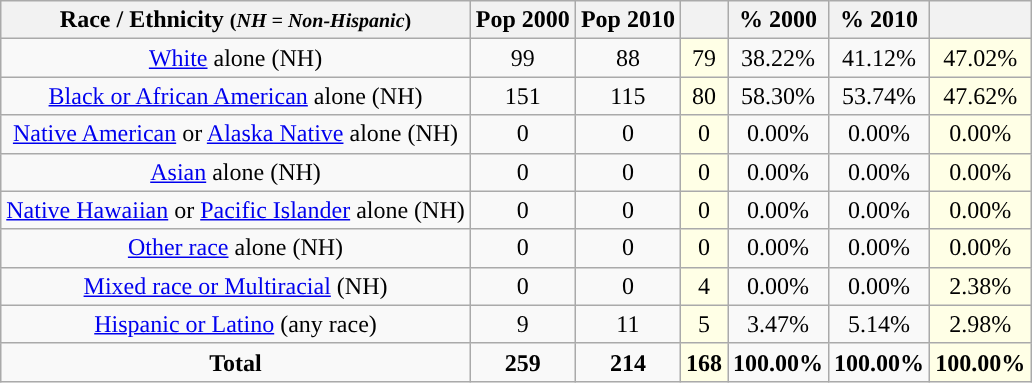<table class="wikitable" style="text-align:center;">
<tr>
<th>Race / Ethnicity <small>(<em>NH = Non-Hispanic</em>)</small></th>
<th>Pop 2000</th>
<th>Pop 2010</th>
<th></th>
<th>% 2000</th>
<th>% 2010</th>
<th></th>
</tr>
<tr>
<td><a href='#'>White</a> alone (NH)</td>
<td>99</td>
<td>88</td>
<td style='background: #ffffe6;'>79</td>
<td>38.22%</td>
<td>41.12%</td>
<td style='background: #ffffe6;'>47.02%</td>
</tr>
<tr>
<td><a href='#'>Black or African American</a> alone (NH)</td>
<td>151</td>
<td>115</td>
<td style='background: #ffffe6;'>80</td>
<td>58.30%</td>
<td>53.74%</td>
<td style='background: #ffffe6;'>47.62%</td>
</tr>
<tr>
<td><a href='#'>Native American</a> or <a href='#'>Alaska Native</a> alone (NH)</td>
<td>0</td>
<td>0</td>
<td style='background: #ffffe6;'>0</td>
<td>0.00%</td>
<td>0.00%</td>
<td style='background: #ffffe6;'>0.00%</td>
</tr>
<tr>
<td><a href='#'>Asian</a> alone (NH)</td>
<td>0</td>
<td>0</td>
<td style='background: #ffffe6;'>0</td>
<td>0.00%</td>
<td>0.00%</td>
<td style='background: #ffffe6;'>0.00%</td>
</tr>
<tr>
<td><a href='#'>Native Hawaiian</a> or <a href='#'>Pacific Islander</a> alone (NH)</td>
<td>0</td>
<td>0</td>
<td style='background: #ffffe6;'>0</td>
<td>0.00%</td>
<td>0.00%</td>
<td style='background: #ffffe6;'>0.00%</td>
</tr>
<tr>
<td><a href='#'>Other race</a> alone (NH)</td>
<td>0</td>
<td>0</td>
<td style='background: #ffffe6;'>0</td>
<td>0.00%</td>
<td>0.00%</td>
<td style='background: #ffffe6;'>0.00%</td>
</tr>
<tr>
<td><a href='#'>Mixed race or Multiracial</a> (NH)</td>
<td>0</td>
<td>0</td>
<td style='background: #ffffe6;'>4</td>
<td>0.00%</td>
<td>0.00%</td>
<td style='background: #ffffe6;'>2.38%</td>
</tr>
<tr>
<td><a href='#'>Hispanic or Latino</a> (any race)</td>
<td>9</td>
<td>11</td>
<td style='background: #ffffe6;'>5</td>
<td>3.47%</td>
<td>5.14%</td>
<td style='background: #ffffe6;'>2.98%</td>
</tr>
<tr>
<td><strong>Total</strong></td>
<td><strong>259</strong></td>
<td><strong>214</strong></td>
<td style='background: #ffffe6;'><strong>168</strong></td>
<td><strong>100.00%</strong></td>
<td><strong>100.00%</strong></td>
<td style='background: #ffffe6;'><strong>100.00%</strong></td>
</tr>
</table>
